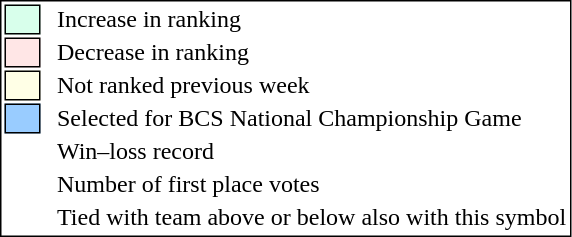<table style="border:1px solid black;">
<tr>
<td style="background:#D8FFEB; width:20px; border:1px solid black;"></td>
<td> </td>
<td>Increase in ranking</td>
</tr>
<tr>
<td style="background:#FFE6E6; width:20px; border:1px solid black;"></td>
<td> </td>
<td>Decrease in ranking</td>
</tr>
<tr>
<td style="background:#FFFFE6; width:20px; border:1px solid black;"></td>
<td> </td>
<td>Not ranked previous week</td>
</tr>
<tr>
<td style="background:#9cf; width:20px; border:1px solid black;"></td>
<td> </td>
<td>Selected for BCS National Championship Game</td>
</tr>
<tr>
<td></td>
<td> </td>
<td>Win–loss record</td>
</tr>
<tr>
<td></td>
<td> </td>
<td>Number of first place votes</td>
</tr>
<tr>
<td></td>
<td></td>
<td>Tied with team above or below also with this symbol</td>
</tr>
</table>
